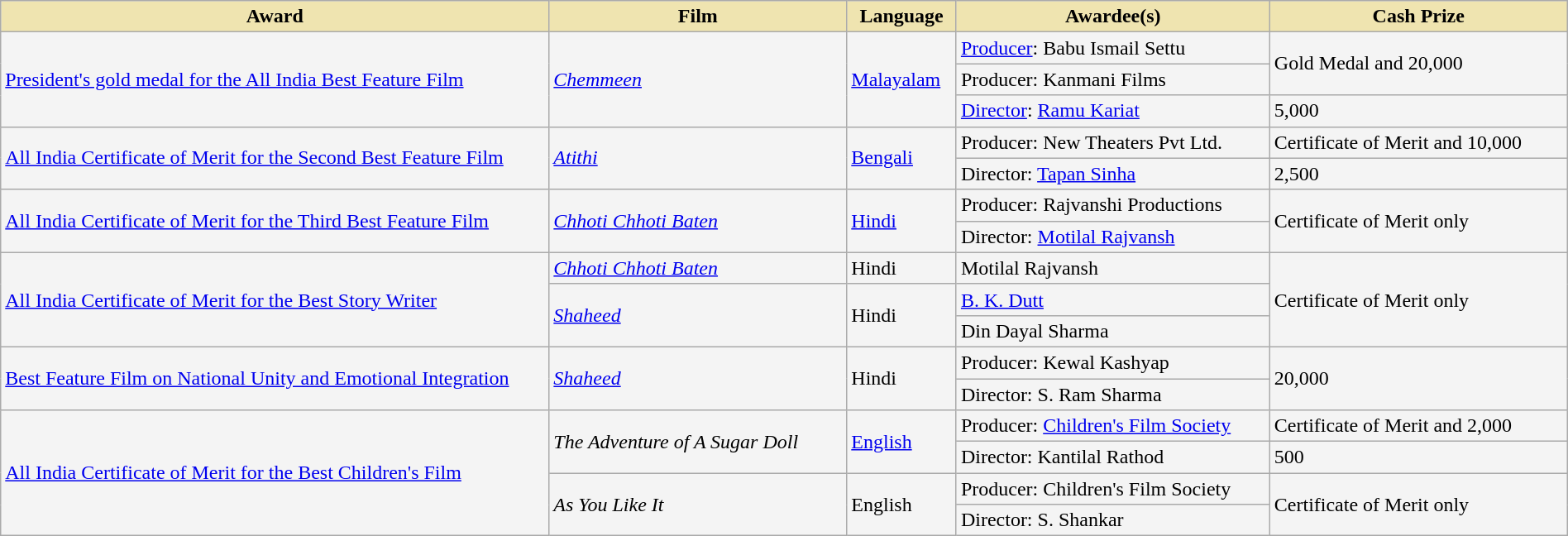<table class="wikitable sortable" style="width:100%">
<tr>
<th style="background-color:#EFE4B0;width:35%;">Award</th>
<th style="background-color:#EFE4B0;width:19%;">Film</th>
<th style="background-color:#EFE4B0;width:7%;">Language</th>
<th style="background-color:#EFE4B0;width:20%;">Awardee(s)</th>
<th style="background-color:#EFE4B0;width:19%;">Cash Prize</th>
</tr>
<tr style="background-color:#F4F4F4">
<td rowspan="3"><a href='#'>President's gold medal for the All India Best Feature Film</a></td>
<td rowspan="3"><em><a href='#'>Chemmeen</a></em></td>
<td rowspan="3"><a href='#'>Malayalam</a></td>
<td><a href='#'>Producer</a>: Babu Ismail Settu</td>
<td rowspan="2">Gold Medal and 20,000</td>
</tr>
<tr style="background-color:#F4F4F4">
<td>Producer: Kanmani Films</td>
</tr>
<tr style="background-color:#F4F4F4">
<td><a href='#'>Director</a>: <a href='#'>Ramu Kariat</a></td>
<td>5,000</td>
</tr>
<tr style="background-color:#F4F4F4">
<td rowspan="2"><a href='#'>All India Certificate of Merit for the Second Best Feature Film</a></td>
<td rowspan="2"><em><a href='#'>Atithi</a></em></td>
<td rowspan="2"><a href='#'>Bengali</a></td>
<td>Producer: New Theaters Pvt Ltd.</td>
<td>Certificate of Merit and 10,000</td>
</tr>
<tr style="background-color:#F4F4F4">
<td>Director: <a href='#'>Tapan Sinha</a></td>
<td>2,500</td>
</tr>
<tr style="background-color:#F4F4F4">
<td rowspan="2"><a href='#'>All India Certificate of Merit for the Third Best Feature Film</a></td>
<td rowspan="2"><em><a href='#'>Chhoti Chhoti Baten</a></em></td>
<td rowspan="2"><a href='#'>Hindi</a></td>
<td>Producer: Rajvanshi Productions</td>
<td rowspan="2">Certificate of Merit only</td>
</tr>
<tr style="background-color:#F4F4F4">
<td>Director: <a href='#'>Motilal Rajvansh</a></td>
</tr>
<tr style="background-color:#F4F4F4">
<td rowspan="3"><a href='#'>All India Certificate of Merit for the Best Story Writer</a></td>
<td><em><a href='#'>Chhoti Chhoti Baten</a></em></td>
<td>Hindi</td>
<td>Motilal Rajvansh</td>
<td rowspan="3">Certificate of Merit only</td>
</tr>
<tr style="background-color:#F4F4F4">
<td rowspan="2"><em><a href='#'>Shaheed</a></em></td>
<td rowspan="2">Hindi</td>
<td><a href='#'>B. K. Dutt</a></td>
</tr>
<tr style="background-color:#F4F4F4">
<td>Din Dayal Sharma</td>
</tr>
<tr style="background-color:#F4F4F4">
<td rowspan="2"><a href='#'>Best Feature Film on National Unity and Emotional Integration</a></td>
<td rowspan="2"><em><a href='#'>Shaheed</a></em></td>
<td rowspan="2">Hindi</td>
<td>Producer: Kewal Kashyap</td>
<td rowspan="2">20,000</td>
</tr>
<tr style="background-color:#F4F4F4">
<td>Director: S. Ram Sharma</td>
</tr>
<tr style="background-color:#F4F4F4">
<td rowspan="4"><a href='#'>All India Certificate of Merit for the Best Children's Film</a></td>
<td rowspan="2"><em>The Adventure of A Sugar Doll</em></td>
<td rowspan="2"><a href='#'>English</a></td>
<td>Producer: <a href='#'>Children's Film Society</a></td>
<td>Certificate of Merit and 2,000</td>
</tr>
<tr style="background-color:#F4F4F4">
<td>Director: Kantilal Rathod</td>
<td>500</td>
</tr>
<tr style="background-color:#F4F4F4">
<td rowspan="2"><em>As You Like It</em></td>
<td rowspan="2">English</td>
<td>Producer: Children's Film Society</td>
<td rowspan="2">Certificate of Merit only</td>
</tr>
<tr style="background-color:#F4F4F4">
<td>Director: S. Shankar</td>
</tr>
</table>
